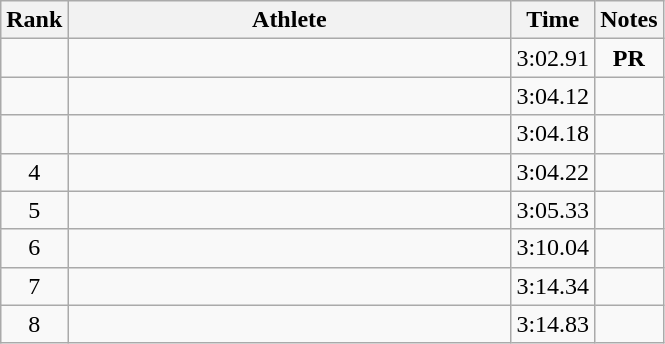<table class=wikitable>
<tr>
<th>Rank</th>
<th style=width:18em>Athlete</th>
<th>Time</th>
<th>Notes</th>
</tr>
<tr align=center>
<td></td>
<td align=left></td>
<td>3:02.91</td>
<td><strong>PR</strong></td>
</tr>
<tr align=center>
<td></td>
<td align=left></td>
<td>3:04.12</td>
<td></td>
</tr>
<tr align=center>
<td></td>
<td align=left></td>
<td>3:04.18</td>
<td></td>
</tr>
<tr align=center>
<td>4</td>
<td align=left></td>
<td>3:04.22</td>
<td></td>
</tr>
<tr align=center>
<td>5</td>
<td align=left></td>
<td>3:05.33</td>
<td></td>
</tr>
<tr align=center>
<td>6</td>
<td align=left></td>
<td>3:10.04</td>
<td></td>
</tr>
<tr align=center>
<td>7</td>
<td align=left></td>
<td>3:14.34</td>
<td></td>
</tr>
<tr align=center>
<td>8</td>
<td align=left></td>
<td>3:14.83</td>
<td></td>
</tr>
</table>
